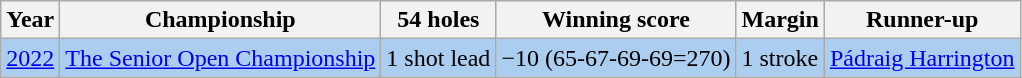<table class="wikitable">
<tr>
<th>Year</th>
<th>Championship</th>
<th>54 holes</th>
<th>Winning score</th>
<th>Margin</th>
<th>Runner-up</th>
</tr>
<tr style="background:#ABCDEF;">
<td><a href='#'>2022</a></td>
<td><a href='#'>The Senior Open Championship</a></td>
<td>1 shot lead</td>
<td>−10 (65-67-69-69=270)</td>
<td>1 stroke</td>
<td> <a href='#'>Pádraig Harrington</a></td>
</tr>
</table>
